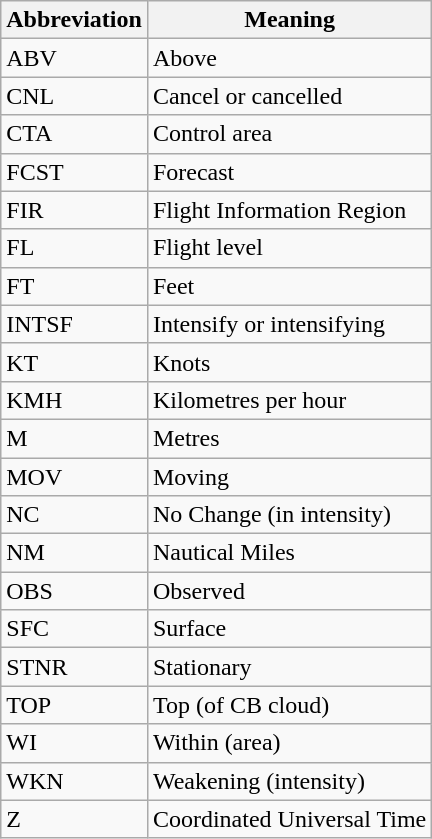<table class="wikitable">
<tr>
<th>Abbreviation</th>
<th>Meaning</th>
</tr>
<tr>
<td>ABV</td>
<td>Above</td>
</tr>
<tr>
<td>CNL</td>
<td>Cancel or cancelled</td>
</tr>
<tr>
<td>CTA</td>
<td>Control area</td>
</tr>
<tr>
<td>FCST</td>
<td>Forecast</td>
</tr>
<tr>
<td>FIR</td>
<td>Flight Information Region</td>
</tr>
<tr>
<td>FL</td>
<td>Flight level</td>
</tr>
<tr>
<td>FT</td>
<td>Feet</td>
</tr>
<tr>
<td>INTSF</td>
<td>Intensify or intensifying</td>
</tr>
<tr>
<td>KT</td>
<td>Knots</td>
</tr>
<tr>
<td>KMH</td>
<td>Kilometres per hour</td>
</tr>
<tr>
<td>M</td>
<td>Metres</td>
</tr>
<tr>
<td>MOV</td>
<td>Moving</td>
</tr>
<tr>
<td>NC</td>
<td>No Change (in intensity)</td>
</tr>
<tr>
<td>NM</td>
<td>Nautical Miles</td>
</tr>
<tr>
<td>OBS</td>
<td>Observed</td>
</tr>
<tr>
<td>SFC</td>
<td>Surface</td>
</tr>
<tr>
<td>STNR</td>
<td>Stationary</td>
</tr>
<tr>
<td>TOP</td>
<td>Top (of CB cloud)</td>
</tr>
<tr>
<td>WI</td>
<td>Within (area)</td>
</tr>
<tr>
<td>WKN</td>
<td>Weakening (intensity)</td>
</tr>
<tr>
<td>Z</td>
<td>Coordinated Universal Time</td>
</tr>
</table>
